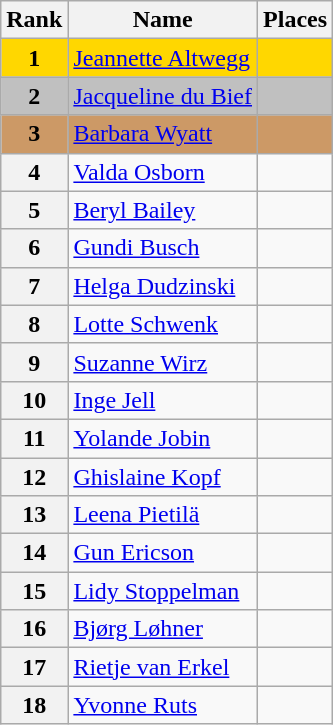<table class="wikitable">
<tr>
<th>Rank</th>
<th>Name</th>
<th>Places</th>
</tr>
<tr bgcolor="gold">
<td align="center"><strong>1</strong></td>
<td> <a href='#'>Jeannette Altwegg</a></td>
<td></td>
</tr>
<tr bgcolor="silver">
<td align="center"><strong>2</strong></td>
<td> <a href='#'>Jacqueline du Bief</a></td>
<td></td>
</tr>
<tr bgcolor="cc9966">
<td align="center"><strong>3</strong></td>
<td> <a href='#'>Barbara Wyatt</a></td>
<td></td>
</tr>
<tr>
<th>4</th>
<td> <a href='#'>Valda Osborn</a></td>
<td></td>
</tr>
<tr>
<th>5</th>
<td> <a href='#'>Beryl Bailey</a></td>
<td></td>
</tr>
<tr>
<th>6</th>
<td> <a href='#'>Gundi Busch</a></td>
<td></td>
</tr>
<tr>
<th>7</th>
<td> <a href='#'>Helga Dudzinski</a></td>
<td></td>
</tr>
<tr>
<th>8</th>
<td> <a href='#'>Lotte Schwenk</a></td>
<td></td>
</tr>
<tr>
<th>9</th>
<td> <a href='#'>Suzanne Wirz</a></td>
<td></td>
</tr>
<tr>
<th>10</th>
<td> <a href='#'>Inge Jell</a></td>
<td></td>
</tr>
<tr>
<th>11</th>
<td> <a href='#'>Yolande Jobin</a></td>
<td></td>
</tr>
<tr>
<th>12</th>
<td> <a href='#'>Ghislaine Kopf</a></td>
<td></td>
</tr>
<tr>
<th>13</th>
<td> <a href='#'>Leena Pietilä</a></td>
<td></td>
</tr>
<tr>
<th>14</th>
<td> <a href='#'>Gun Ericson</a></td>
<td></td>
</tr>
<tr>
<th>15</th>
<td> <a href='#'>Lidy Stoppelman</a></td>
<td></td>
</tr>
<tr>
<th>16</th>
<td> <a href='#'>Bjørg Løhner</a></td>
<td></td>
</tr>
<tr>
<th>17</th>
<td> <a href='#'>Rietje van Erkel</a></td>
<td></td>
</tr>
<tr>
<th>18</th>
<td> <a href='#'>Yvonne Ruts</a></td>
<td></td>
</tr>
</table>
